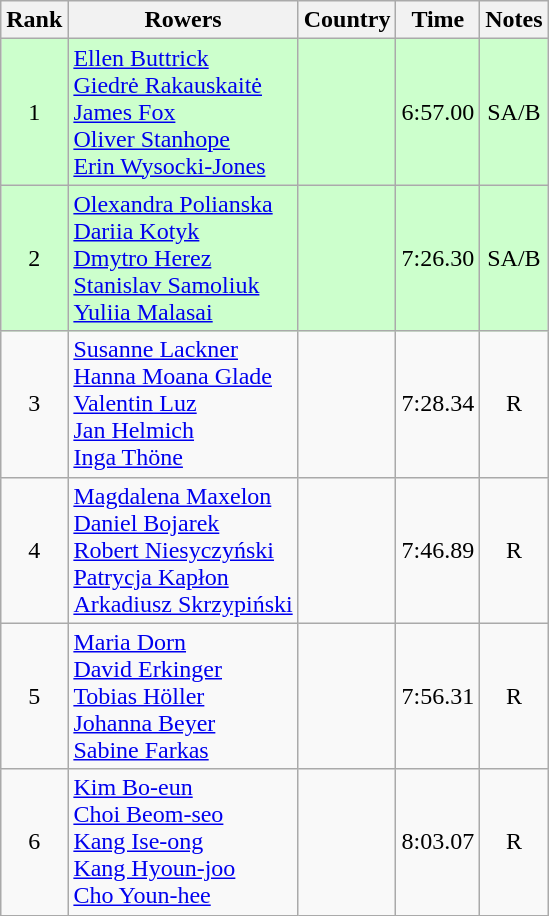<table class="wikitable" style="text-align:center">
<tr>
<th>Rank</th>
<th>Rowers</th>
<th>Country</th>
<th>Time</th>
<th>Notes</th>
</tr>
<tr bgcolor=ccffcc>
<td>1</td>
<td align="left"><a href='#'>Ellen Buttrick</a><br><a href='#'>Giedrė Rakauskaitė</a><br><a href='#'>James Fox</a><br><a href='#'>Oliver Stanhope</a><br><a href='#'>Erin Wysocki-Jones</a></td>
<td align="left"></td>
<td>6:57.00</td>
<td>SA/B</td>
</tr>
<tr bgcolor=ccffcc>
<td>2</td>
<td align="left"><a href='#'>Olexandra Polianska</a><br><a href='#'>Dariia Kotyk</a><br><a href='#'>Dmytro Herez</a><br><a href='#'>Stanislav Samoliuk</a><br><a href='#'>Yuliia Malasai</a></td>
<td align="left"></td>
<td>7:26.30</td>
<td>SA/B</td>
</tr>
<tr>
<td>3</td>
<td align="left"><a href='#'>Susanne Lackner</a><br><a href='#'>Hanna Moana Glade</a><br><a href='#'>Valentin Luz</a><br><a href='#'>Jan Helmich</a><br><a href='#'>Inga Thöne</a></td>
<td align="left"></td>
<td>7:28.34</td>
<td>R</td>
</tr>
<tr>
<td>4</td>
<td align="left"><a href='#'>Magdalena Maxelon</a><br><a href='#'>Daniel Bojarek</a><br><a href='#'>Robert Niesyczyński</a><br><a href='#'>Patrycja Kapłon</a><br><a href='#'>Arkadiusz Skrzypiński</a></td>
<td align="left"></td>
<td>7:46.89</td>
<td>R</td>
</tr>
<tr>
<td>5</td>
<td align="left"><a href='#'>Maria Dorn</a><br><a href='#'>David Erkinger</a><br><a href='#'>Tobias Höller</a><br><a href='#'>Johanna Beyer</a><br><a href='#'>Sabine Farkas</a></td>
<td align="left"></td>
<td>7:56.31</td>
<td>R</td>
</tr>
<tr>
<td>6</td>
<td align="left"><a href='#'>Kim Bo-eun</a><br><a href='#'>Choi Beom-seo</a><br><a href='#'>Kang Ise-ong</a><br><a href='#'>Kang Hyoun-joo</a><br><a href='#'>Cho Youn-hee</a></td>
<td align="left"></td>
<td>8:03.07</td>
<td>R</td>
</tr>
</table>
